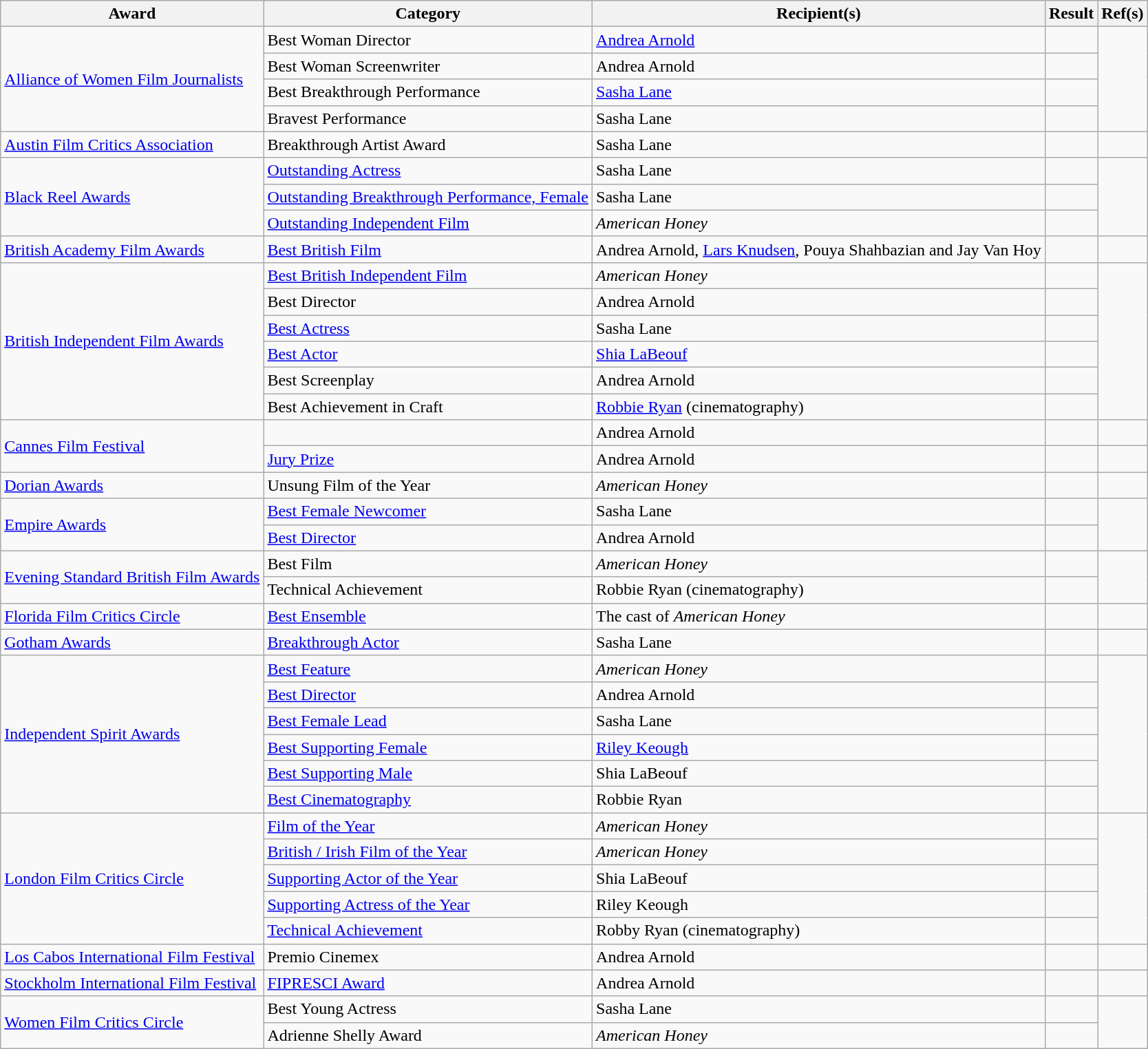<table class="wikitable sortable">
<tr>
<th>Award</th>
<th>Category</th>
<th>Recipient(s)</th>
<th>Result</th>
<th>Ref(s)</th>
</tr>
<tr>
<td rowspan="4"><a href='#'>Alliance of Women Film Journalists</a></td>
<td>Best Woman Director</td>
<td><a href='#'>Andrea Arnold</a></td>
<td></td>
<td rowspan="4"></td>
</tr>
<tr>
<td>Best Woman Screenwriter</td>
<td>Andrea Arnold</td>
<td></td>
</tr>
<tr>
<td>Best Breakthrough Performance</td>
<td><a href='#'>Sasha Lane</a></td>
<td></td>
</tr>
<tr>
<td>Bravest Performance</td>
<td>Sasha Lane</td>
<td></td>
</tr>
<tr>
<td><a href='#'>Austin Film Critics Association</a></td>
<td>Breakthrough Artist Award</td>
<td>Sasha Lane</td>
<td></td>
<td></td>
</tr>
<tr>
<td rowspan="3"><a href='#'>Black Reel Awards</a></td>
<td><a href='#'>Outstanding Actress</a></td>
<td>Sasha Lane</td>
<td></td>
<td rowspan="3"></td>
</tr>
<tr>
<td><a href='#'>Outstanding Breakthrough Performance, Female</a></td>
<td>Sasha Lane</td>
<td></td>
</tr>
<tr>
<td><a href='#'>Outstanding Independent Film</a></td>
<td><em>American Honey</em></td>
<td></td>
</tr>
<tr>
<td><a href='#'>British Academy Film Awards</a></td>
<td><a href='#'>Best British Film</a></td>
<td>Andrea Arnold, <a href='#'>Lars Knudsen</a>, Pouya Shahbazian and Jay Van Hoy</td>
<td></td>
<td></td>
</tr>
<tr>
<td rowspan="6"><a href='#'>British Independent Film Awards</a></td>
<td><a href='#'>Best British Independent Film</a></td>
<td><em>American Honey</em></td>
<td></td>
<td rowspan="6"></td>
</tr>
<tr>
<td>Best Director</td>
<td>Andrea Arnold</td>
<td></td>
</tr>
<tr>
<td><a href='#'>Best Actress</a></td>
<td>Sasha Lane</td>
<td></td>
</tr>
<tr>
<td><a href='#'>Best Actor</a></td>
<td><a href='#'>Shia LaBeouf</a></td>
<td></td>
</tr>
<tr>
<td>Best Screenplay</td>
<td>Andrea Arnold</td>
<td></td>
</tr>
<tr>
<td>Best Achievement in Craft</td>
<td><a href='#'>Robbie Ryan</a> (cinematography)</td>
<td></td>
</tr>
<tr>
<td rowspan="2"><a href='#'>Cannes Film Festival</a></td>
<td></td>
<td>Andrea Arnold</td>
<td></td>
<td></td>
</tr>
<tr>
<td><a href='#'>Jury Prize</a></td>
<td>Andrea Arnold</td>
<td></td>
<td></td>
</tr>
<tr>
<td><a href='#'>Dorian Awards</a></td>
<td>Unsung Film of the Year</td>
<td><em>American Honey</em></td>
<td></td>
<td></td>
</tr>
<tr>
<td rowspan="2"><a href='#'>Empire Awards</a></td>
<td><a href='#'>Best Female Newcomer</a></td>
<td>Sasha Lane</td>
<td></td>
<td rowspan="2"></td>
</tr>
<tr>
<td><a href='#'>Best Director</a></td>
<td>Andrea Arnold</td>
<td></td>
</tr>
<tr>
<td rowspan="2"><a href='#'>Evening Standard British Film Awards</a></td>
<td>Best Film</td>
<td><em>American Honey</em></td>
<td></td>
<td rowspan="2"></td>
</tr>
<tr>
<td>Technical Achievement</td>
<td>Robbie Ryan (cinematography)</td>
<td></td>
</tr>
<tr>
<td><a href='#'>Florida Film Critics Circle</a></td>
<td><a href='#'>Best Ensemble</a></td>
<td>The cast of <em>American Honey</em></td>
<td></td>
<td></td>
</tr>
<tr>
<td><a href='#'>Gotham Awards</a></td>
<td><a href='#'>Breakthrough Actor</a></td>
<td>Sasha Lane</td>
<td></td>
<td></td>
</tr>
<tr>
<td rowspan="6"><a href='#'>Independent Spirit Awards</a></td>
<td><a href='#'>Best Feature</a></td>
<td><em>American Honey</em></td>
<td></td>
<td rowspan="6"></td>
</tr>
<tr>
<td><a href='#'>Best Director</a></td>
<td>Andrea Arnold</td>
<td></td>
</tr>
<tr>
<td><a href='#'>Best Female Lead</a></td>
<td>Sasha Lane</td>
<td></td>
</tr>
<tr>
<td><a href='#'>Best Supporting Female</a></td>
<td><a href='#'>Riley Keough</a></td>
<td></td>
</tr>
<tr>
<td><a href='#'>Best Supporting Male</a></td>
<td>Shia LaBeouf</td>
<td></td>
</tr>
<tr>
<td><a href='#'>Best Cinematography</a></td>
<td>Robbie Ryan</td>
<td></td>
</tr>
<tr>
<td rowspan="5"><a href='#'>London Film Critics Circle</a></td>
<td><a href='#'>Film of the Year</a></td>
<td><em>American Honey</em></td>
<td></td>
<td rowspan="5"></td>
</tr>
<tr>
<td><a href='#'>British / Irish Film of the Year</a></td>
<td><em>American Honey</em></td>
<td></td>
</tr>
<tr>
<td><a href='#'>Supporting Actor of the Year</a></td>
<td>Shia LaBeouf</td>
<td></td>
</tr>
<tr>
<td><a href='#'>Supporting Actress of the Year</a></td>
<td>Riley Keough</td>
<td></td>
</tr>
<tr>
<td><a href='#'>Technical Achievement</a></td>
<td>Robby Ryan (cinematography)</td>
<td></td>
</tr>
<tr>
<td><a href='#'>Los Cabos International Film Festival</a></td>
<td>Premio Cinemex</td>
<td>Andrea Arnold</td>
<td></td>
<td></td>
</tr>
<tr>
<td><a href='#'>Stockholm International Film Festival</a></td>
<td><a href='#'>FIPRESCI Award</a></td>
<td>Andrea Arnold</td>
<td></td>
<td></td>
</tr>
<tr>
<td rowspan="2"><a href='#'>Women Film Critics Circle</a></td>
<td>Best Young Actress</td>
<td>Sasha Lane</td>
<td></td>
<td rowspan="2"></td>
</tr>
<tr>
<td>Adrienne Shelly Award</td>
<td><em>American Honey</em></td>
<td></td>
</tr>
</table>
